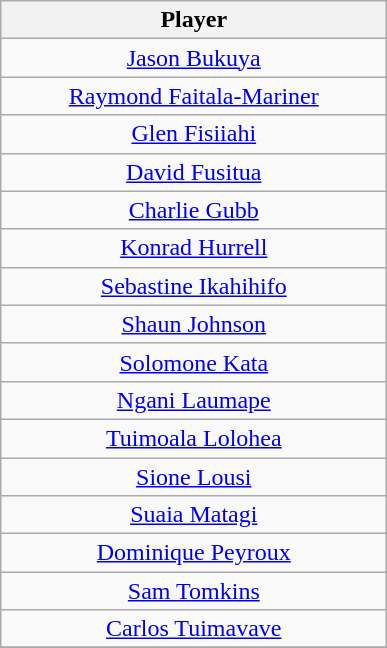<table class="wikitable" style="text-align: center;">
<tr>
<th style="width:250px;">Player</th>
</tr>
<tr>
<td><a href='#'>Jason Bukuya</a></td>
</tr>
<tr>
<td><a href='#'>Raymond Faitala-Mariner</a></td>
</tr>
<tr>
<td><a href='#'>Glen Fisiiahi</a></td>
</tr>
<tr>
<td><a href='#'>David Fusitua</a></td>
</tr>
<tr>
<td><a href='#'>Charlie Gubb</a></td>
</tr>
<tr>
<td><a href='#'>Konrad Hurrell</a></td>
</tr>
<tr>
<td><a href='#'>Sebastine Ikahihifo</a></td>
</tr>
<tr>
<td><a href='#'>Shaun Johnson</a></td>
</tr>
<tr>
<td><a href='#'>Solomone Kata</a></td>
</tr>
<tr>
<td><a href='#'>Ngani Laumape</a></td>
</tr>
<tr>
<td><a href='#'>Tuimoala Lolohea</a></td>
</tr>
<tr>
<td><a href='#'>Sione Lousi</a></td>
</tr>
<tr>
<td><a href='#'>Suaia Matagi</a></td>
</tr>
<tr>
<td><a href='#'>Dominique Peyroux</a></td>
</tr>
<tr>
<td><a href='#'>Sam Tomkins</a></td>
</tr>
<tr>
<td><a href='#'>Carlos Tuimavave</a></td>
</tr>
<tr>
</tr>
</table>
